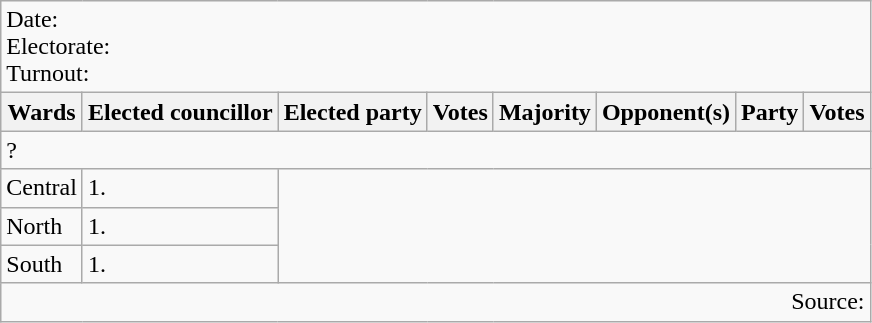<table class=wikitable>
<tr>
<td colspan=8>Date: <br>Electorate: <br>Turnout:</td>
</tr>
<tr>
<th>Wards</th>
<th>Elected councillor</th>
<th>Elected party</th>
<th>Votes</th>
<th>Majority</th>
<th>Opponent(s)</th>
<th>Party</th>
<th>Votes</th>
</tr>
<tr>
<td colspan=8>? </td>
</tr>
<tr>
<td>Central</td>
<td>1.</td>
</tr>
<tr>
<td>North</td>
<td>1.</td>
</tr>
<tr>
<td>South</td>
<td>1.</td>
</tr>
<tr>
<td colspan=8 align=right>Source: </td>
</tr>
</table>
